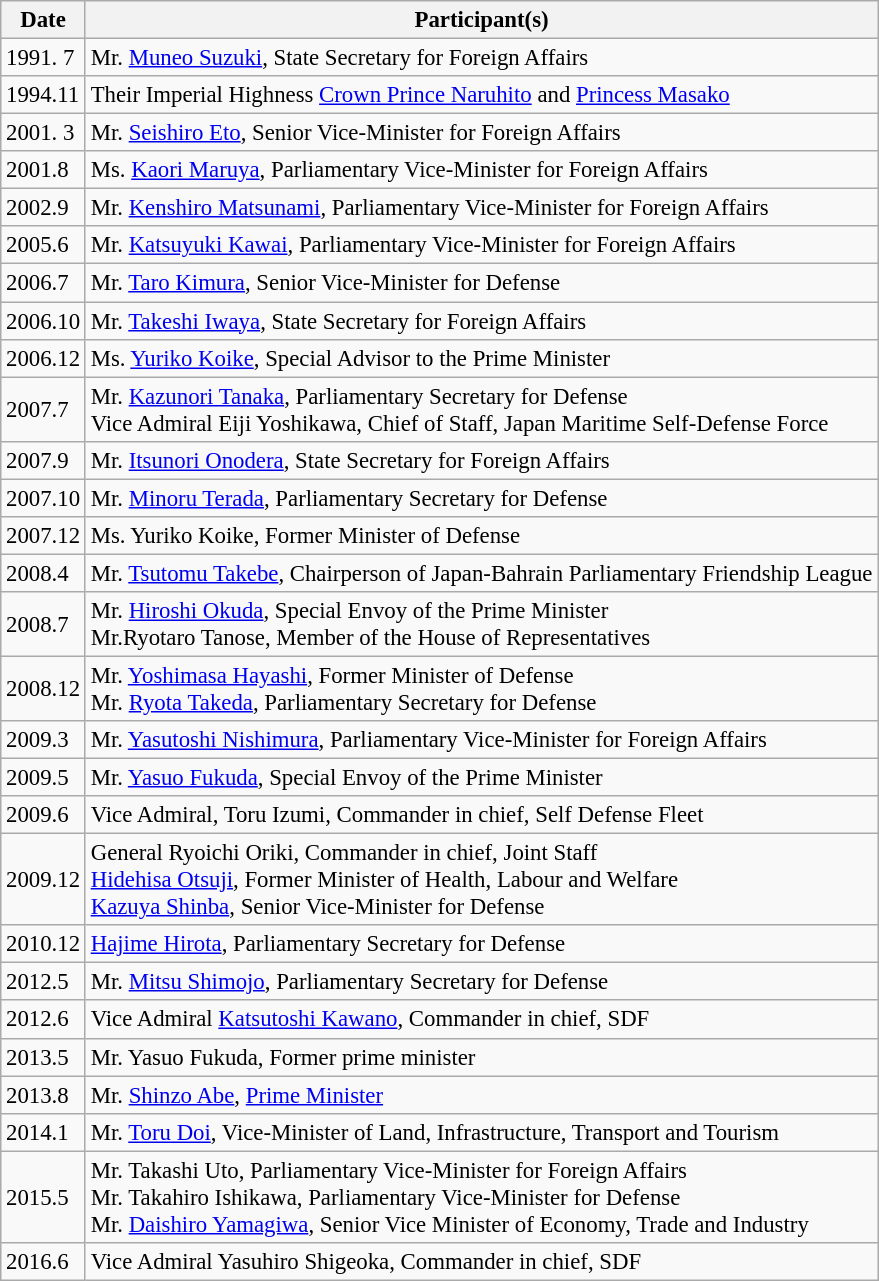<table class="wikitable" style="font-size: 95%;">
<tr>
<th>Date</th>
<th>Participant(s)</th>
</tr>
<tr>
<td>1991. 7</td>
<td>Mr. <a href='#'>Muneo Suzuki</a>, State Secretary for Foreign Affairs</td>
</tr>
<tr>
<td>1994.11</td>
<td>Their Imperial Highness <a href='#'>Crown Prince Naruhito</a> and <a href='#'>Princess Masako</a></td>
</tr>
<tr>
<td>2001. 3</td>
<td>Mr. <a href='#'>Seishiro Eto</a>, Senior Vice-Minister for Foreign Affairs</td>
</tr>
<tr>
<td>2001.8</td>
<td>Ms. <a href='#'>Kaori Maruya</a>, Parliamentary Vice-Minister for Foreign Affairs</td>
</tr>
<tr>
<td>2002.9</td>
<td>Mr. <a href='#'>Kenshiro Matsunami</a>, Parliamentary Vice-Minister for Foreign Affairs</td>
</tr>
<tr>
<td>2005.6</td>
<td>Mr. <a href='#'>Katsuyuki Kawai</a>, Parliamentary Vice-Minister for Foreign Affairs</td>
</tr>
<tr>
<td>2006.7</td>
<td>Mr. <a href='#'>Taro Kimura</a>, Senior Vice-Minister for Defense</td>
</tr>
<tr>
<td>2006.10</td>
<td>Mr. <a href='#'>Takeshi Iwaya</a>, State Secretary for Foreign Affairs</td>
</tr>
<tr>
<td>2006.12</td>
<td>Ms. <a href='#'>Yuriko Koike</a>, Special Advisor to the Prime Minister</td>
</tr>
<tr>
<td>2007.7</td>
<td>Mr. <a href='#'>Kazunori Tanaka</a>, Parliamentary Secretary for Defense<br>Vice Admiral Eiji Yoshikawa, Chief of Staff, Japan Maritime Self-Defense Force</td>
</tr>
<tr>
<td>2007.9</td>
<td>Mr. <a href='#'>Itsunori Onodera</a>, State Secretary for Foreign Affairs</td>
</tr>
<tr>
<td>2007.10</td>
<td>Mr. <a href='#'>Minoru Terada</a>, Parliamentary Secretary for Defense</td>
</tr>
<tr>
<td>2007.12</td>
<td>Ms. Yuriko Koike, Former Minister of Defense</td>
</tr>
<tr>
<td>2008.4</td>
<td>Mr. <a href='#'>Tsutomu Takebe</a>, Chairperson of Japan-Bahrain Parliamentary Friendship League</td>
</tr>
<tr>
<td>2008.7</td>
<td>Mr. <a href='#'>Hiroshi Okuda</a>, Special Envoy of the Prime Minister<br>Mr.Ryotaro Tanose, Member of the House of Representatives</td>
</tr>
<tr>
<td>2008.12</td>
<td>Mr. <a href='#'>Yoshimasa Hayashi</a>, Former Minister of Defense<br>Mr. <a href='#'>Ryota Takeda</a>, Parliamentary Secretary for Defense</td>
</tr>
<tr>
<td>2009.3</td>
<td>Mr. <a href='#'>Yasutoshi Nishimura</a>, Parliamentary Vice-Minister for Foreign Affairs</td>
</tr>
<tr>
<td>2009.5</td>
<td>Mr. <a href='#'>Yasuo Fukuda</a>, Special Envoy of the Prime Minister</td>
</tr>
<tr>
<td>2009.6</td>
<td>Vice Admiral, Toru Izumi, Commander in chief, Self Defense Fleet</td>
</tr>
<tr>
<td>2009.12</td>
<td>General Ryoichi Oriki, Commander in chief, Joint Staff<br><a href='#'>Hidehisa Otsuji</a>, Former Minister of Health, Labour and Welfare<br><a href='#'>Kazuya Shinba</a>, Senior Vice-Minister for Defense</td>
</tr>
<tr>
<td>2010.12</td>
<td><a href='#'>Hajime Hirota</a>, Parliamentary Secretary for Defense</td>
</tr>
<tr>
<td>2012.5</td>
<td>Mr. <a href='#'>Mitsu Shimojo</a>, Parliamentary Secretary for Defense</td>
</tr>
<tr>
<td>2012.6</td>
<td>Vice Admiral <a href='#'>Katsutoshi Kawano</a>, Commander in chief, SDF</td>
</tr>
<tr>
<td>2013.5</td>
<td>Mr. Yasuo Fukuda, Former prime minister</td>
</tr>
<tr>
<td>2013.8</td>
<td>Mr. <a href='#'>Shinzo Abe</a>, <a href='#'>Prime Minister</a></td>
</tr>
<tr>
<td>2014.1</td>
<td>Mr. <a href='#'>Toru Doi</a>, Vice-Minister of Land, Infrastructure, Transport and Tourism</td>
</tr>
<tr>
<td>2015.5</td>
<td>Mr. Takashi Uto, Parliamentary Vice-Minister for Foreign Affairs<br>Mr. Takahiro Ishikawa, Parliamentary Vice-Minister for Defense<br>Mr. <a href='#'>Daishiro Yamagiwa</a>, Senior Vice Minister of Economy, Trade and Industry</td>
</tr>
<tr>
<td>2016.6</td>
<td>Vice Admiral Yasuhiro Shigeoka, Commander in chief, SDF</td>
</tr>
</table>
